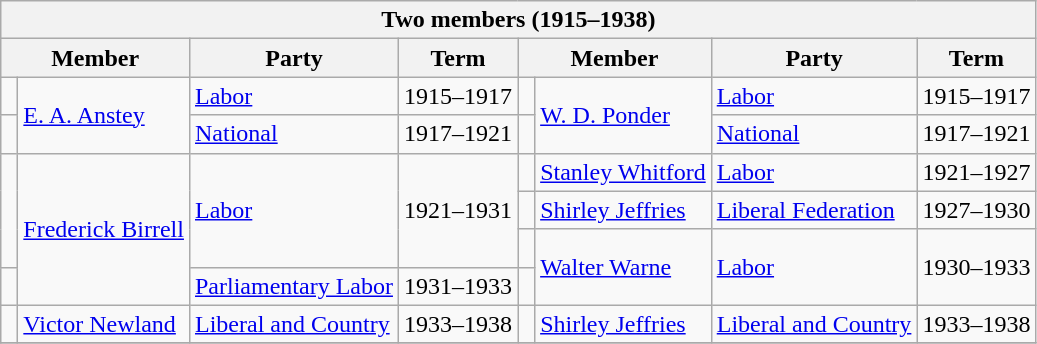<table class="wikitable">
<tr>
<th colspan = 8>Two members (1915–1938)</th>
</tr>
<tr>
<th colspan=2>Member</th>
<th>Party</th>
<th>Term</th>
<th colspan=2>Member</th>
<th>Party</th>
<th>Term</th>
</tr>
<tr>
<td> </td>
<td rowspan=2><a href='#'>E. A. Anstey</a></td>
<td><a href='#'>Labor</a></td>
<td>1915–1917</td>
<td> </td>
<td rowspan=2><a href='#'>W. D. Ponder</a></td>
<td><a href='#'>Labor</a></td>
<td>1915–1917</td>
</tr>
<tr>
<td> </td>
<td><a href='#'>National</a></td>
<td>1917–1921</td>
<td> </td>
<td><a href='#'>National</a></td>
<td>1917–1921</td>
</tr>
<tr>
<td rowspan=3 > </td>
<td rowspan=4><a href='#'>Frederick Birrell</a></td>
<td rowspan=3><a href='#'>Labor</a></td>
<td rowspan=3>1921–1931</td>
<td> </td>
<td><a href='#'>Stanley Whitford</a></td>
<td><a href='#'>Labor</a></td>
<td>1921–1927</td>
</tr>
<tr>
<td> </td>
<td><a href='#'>Shirley Jeffries</a></td>
<td><a href='#'>Liberal Federation</a></td>
<td>1927–1930</td>
</tr>
<tr>
<td> </td>
<td rowspan=2><a href='#'>Walter Warne</a></td>
<td rowspan=2><a href='#'>Labor</a></td>
<td rowspan=2>1930–1933</td>
</tr>
<tr>
<td> </td>
<td><a href='#'>Parliamentary Labor</a></td>
<td>1931–1933</td>
<td> </td>
</tr>
<tr>
<td> </td>
<td><a href='#'>Victor Newland</a></td>
<td><a href='#'>Liberal and Country</a></td>
<td>1933–1938</td>
<td> </td>
<td><a href='#'>Shirley Jeffries</a></td>
<td><a href='#'>Liberal and Country</a></td>
<td>1933–1938</td>
</tr>
<tr>
</tr>
</table>
